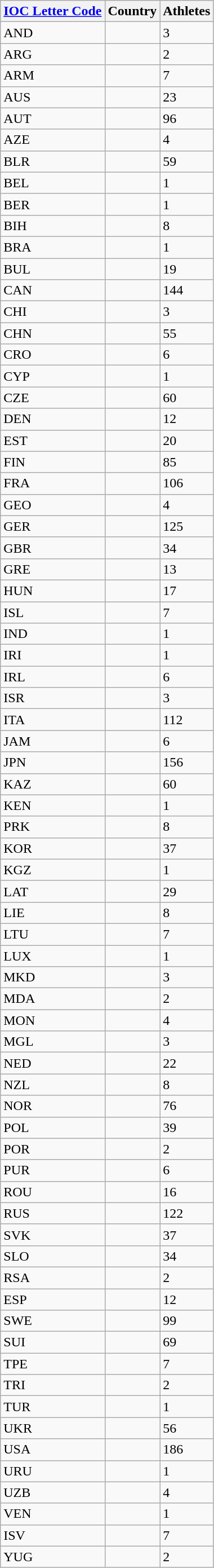<table class="wikitable sortable">
<tr>
<th><a href='#'>IOC Letter Code</a></th>
<th>Country</th>
<th>Athletes</th>
</tr>
<tr>
<td>AND</td>
<td></td>
<td>3</td>
</tr>
<tr>
<td>ARG</td>
<td></td>
<td>2</td>
</tr>
<tr>
<td>ARM</td>
<td></td>
<td>7</td>
</tr>
<tr>
<td>AUS</td>
<td></td>
<td>23</td>
</tr>
<tr>
<td>AUT</td>
<td></td>
<td>96</td>
</tr>
<tr>
<td>AZE</td>
<td></td>
<td>4</td>
</tr>
<tr>
<td>BLR</td>
<td></td>
<td>59</td>
</tr>
<tr>
<td>BEL</td>
<td></td>
<td>1</td>
</tr>
<tr>
<td>BER</td>
<td></td>
<td>1</td>
</tr>
<tr>
<td>BIH</td>
<td></td>
<td>8</td>
</tr>
<tr>
<td>BRA</td>
<td></td>
<td>1</td>
</tr>
<tr>
<td>BUL</td>
<td></td>
<td>19</td>
</tr>
<tr>
<td>CAN</td>
<td></td>
<td>144</td>
</tr>
<tr>
<td>CHI</td>
<td></td>
<td>3</td>
</tr>
<tr>
<td>CHN</td>
<td></td>
<td>55</td>
</tr>
<tr>
<td>CRO</td>
<td></td>
<td>6</td>
</tr>
<tr>
<td>CYP</td>
<td></td>
<td>1</td>
</tr>
<tr>
<td>CZE</td>
<td></td>
<td>60</td>
</tr>
<tr>
<td>DEN</td>
<td></td>
<td>12</td>
</tr>
<tr>
<td>EST</td>
<td></td>
<td>20</td>
</tr>
<tr>
<td>FIN</td>
<td></td>
<td>85</td>
</tr>
<tr>
<td>FRA</td>
<td></td>
<td>106</td>
</tr>
<tr>
<td>GEO</td>
<td></td>
<td>4</td>
</tr>
<tr>
<td>GER</td>
<td></td>
<td>125</td>
</tr>
<tr>
<td>GBR</td>
<td></td>
<td>34</td>
</tr>
<tr>
<td>GRE</td>
<td></td>
<td>13</td>
</tr>
<tr>
<td>HUN</td>
<td></td>
<td>17</td>
</tr>
<tr>
<td>ISL</td>
<td></td>
<td>7</td>
</tr>
<tr>
<td>IND</td>
<td></td>
<td>1</td>
</tr>
<tr>
<td>IRI</td>
<td></td>
<td>1</td>
</tr>
<tr>
<td>IRL</td>
<td></td>
<td>6</td>
</tr>
<tr>
<td>ISR</td>
<td></td>
<td>3</td>
</tr>
<tr>
<td>ITA</td>
<td></td>
<td>112</td>
</tr>
<tr>
<td>JAM</td>
<td></td>
<td>6</td>
</tr>
<tr>
<td>JPN</td>
<td></td>
<td>156</td>
</tr>
<tr>
<td>KAZ</td>
<td></td>
<td>60</td>
</tr>
<tr>
<td>KEN</td>
<td></td>
<td>1</td>
</tr>
<tr>
<td>PRK</td>
<td></td>
<td>8</td>
</tr>
<tr>
<td>KOR</td>
<td></td>
<td>37</td>
</tr>
<tr>
<td>KGZ</td>
<td></td>
<td>1</td>
</tr>
<tr>
<td>LAT</td>
<td></td>
<td>29</td>
</tr>
<tr>
<td>LIE</td>
<td></td>
<td>8</td>
</tr>
<tr>
<td>LTU</td>
<td></td>
<td>7</td>
</tr>
<tr>
<td>LUX</td>
<td></td>
<td>1</td>
</tr>
<tr>
<td>MKD</td>
<td></td>
<td>3</td>
</tr>
<tr>
<td>MDA</td>
<td></td>
<td>2</td>
</tr>
<tr>
<td>MON</td>
<td></td>
<td>4</td>
</tr>
<tr>
<td>MGL</td>
<td></td>
<td>3</td>
</tr>
<tr>
<td>NED</td>
<td></td>
<td>22</td>
</tr>
<tr>
<td>NZL</td>
<td></td>
<td>8</td>
</tr>
<tr>
<td>NOR</td>
<td></td>
<td>76</td>
</tr>
<tr>
<td>POL</td>
<td></td>
<td>39</td>
</tr>
<tr>
<td>POR</td>
<td></td>
<td>2</td>
</tr>
<tr>
<td>PUR</td>
<td></td>
<td>6</td>
</tr>
<tr>
<td>ROU</td>
<td></td>
<td>16</td>
</tr>
<tr>
<td>RUS</td>
<td></td>
<td>122</td>
</tr>
<tr>
<td>SVK</td>
<td></td>
<td>37</td>
</tr>
<tr>
<td>SLO</td>
<td></td>
<td>34</td>
</tr>
<tr>
<td>RSA</td>
<td></td>
<td>2</td>
</tr>
<tr>
<td>ESP</td>
<td></td>
<td>12</td>
</tr>
<tr>
<td>SWE</td>
<td></td>
<td>99</td>
</tr>
<tr>
<td>SUI</td>
<td></td>
<td>69</td>
</tr>
<tr>
<td>TPE</td>
<td></td>
<td>7</td>
</tr>
<tr>
<td>TRI</td>
<td></td>
<td>2</td>
</tr>
<tr>
<td>TUR</td>
<td></td>
<td>1</td>
</tr>
<tr>
<td>UKR</td>
<td></td>
<td>56</td>
</tr>
<tr>
<td>USA</td>
<td></td>
<td>186</td>
</tr>
<tr>
<td>URU</td>
<td></td>
<td>1</td>
</tr>
<tr>
<td>UZB</td>
<td></td>
<td>4</td>
</tr>
<tr>
<td>VEN</td>
<td></td>
<td>1</td>
</tr>
<tr>
<td>ISV</td>
<td></td>
<td>7</td>
</tr>
<tr>
<td>YUG</td>
<td></td>
<td>2</td>
</tr>
</table>
